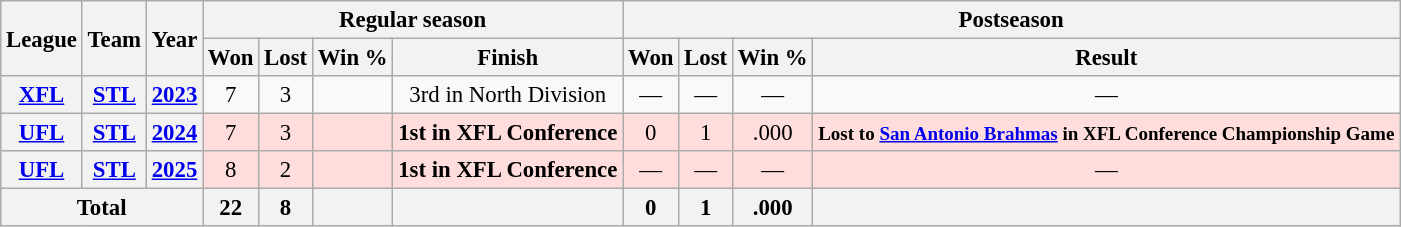<table class="wikitable" style="font-size: 95%; text-align:center;">
<tr>
<th rowspan="2">League</th>
<th rowspan="2">Team</th>
<th rowspan="2">Year</th>
<th colspan="4">Regular season</th>
<th colspan="4">Postseason</th>
</tr>
<tr>
<th>Won</th>
<th>Lost</th>
<th>Win %</th>
<th>Finish</th>
<th>Won</th>
<th>Lost</th>
<th>Win %</th>
<th>Result</th>
</tr>
<tr>
<th><a href='#'>XFL</a></th>
<th><a href='#'>STL</a></th>
<th><a href='#'>2023</a></th>
<td>7</td>
<td>3</td>
<td></td>
<td>3rd in North Division</td>
<td>—</td>
<td>—</td>
<td>—</td>
<td>—</td>
</tr>
<tr style="background:#fdd">
<th><a href='#'>UFL</a></th>
<th><a href='#'>STL</a></th>
<th><a href='#'>2024</a></th>
<td>7</td>
<td>3</td>
<td></td>
<td><strong>1st in XFL Conference</strong></td>
<td>0</td>
<td>1</td>
<td>.000</td>
<td><small><strong>Lost to <a href='#'>San Antonio Brahmas</a> in XFL Conference Championship Game</strong></small></td>
</tr>
<tr style="background:#fdd">
<th><a href='#'>UFL</a></th>
<th><a href='#'>STL</a></th>
<th><a href='#'>2025</a></th>
<td>8</td>
<td>2</td>
<td></td>
<td><strong>1st in XFL Conference</strong></td>
<td>—</td>
<td>—</td>
<td>—</td>
<td>—</td>
</tr>
<tr>
<th colspan="3">Total</th>
<th>22</th>
<th>8</th>
<th></th>
<th></th>
<th>0</th>
<th>1</th>
<th>.000</th>
<th></th>
</tr>
</table>
